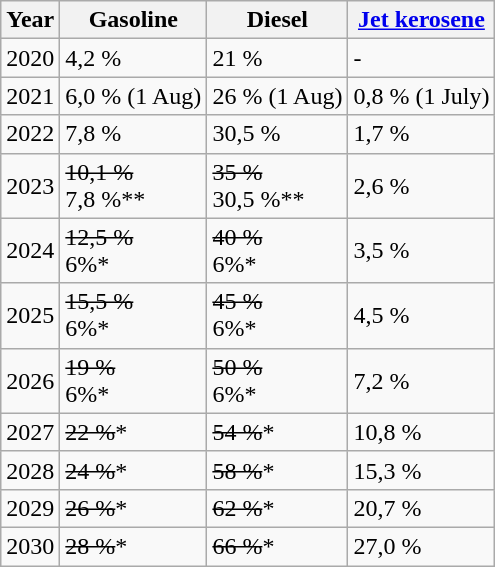<table class="wikitable floatright">
<tr>
<th>Year</th>
<th>Gasoline</th>
<th>Diesel</th>
<th><a href='#'>Jet kerosene</a></th>
</tr>
<tr>
<td>2020</td>
<td>4,2 %</td>
<td>21 %</td>
<td>-</td>
</tr>
<tr>
<td>2021</td>
<td>6,0 % (1 Aug)</td>
<td>26 % (1 Aug)</td>
<td>0,8 % (1 July)</td>
</tr>
<tr>
<td>2022</td>
<td>7,8 %</td>
<td>30,5 %</td>
<td>1,7 %</td>
</tr>
<tr>
<td>2023</td>
<td><s>10,1 %</s><br>7,8 %**</td>
<td><s>35 %</s><br>30,5 %**</td>
<td>2,6 %</td>
</tr>
<tr>
<td>2024</td>
<td><s>12,5 %</s><br>6%*</td>
<td><s>40 %</s><br>6%*</td>
<td>3,5 %</td>
</tr>
<tr>
<td>2025</td>
<td><s>15,5 %</s><br>6%*</td>
<td><s>45 %</s><br>6%*</td>
<td>4,5 %</td>
</tr>
<tr>
<td>2026</td>
<td><s>19 %</s><br>6%*</td>
<td><s>50 %</s><br>6%*</td>
<td>7,2 %</td>
</tr>
<tr>
<td>2027</td>
<td><s>22 %</s>*</td>
<td><s>54 %</s>*</td>
<td>10,8 %</td>
</tr>
<tr>
<td>2028</td>
<td><s>24 %</s>*</td>
<td><s>58 %</s>*</td>
<td>15,3 %</td>
</tr>
<tr>
<td>2029</td>
<td><s>26 %</s>*</td>
<td><s>62 %</s>*</td>
<td>20,7 %</td>
</tr>
<tr>
<td>2030</td>
<td><s>28 %</s>*</td>
<td><s>66 %</s>*</td>
<td>27,0 %</td>
</tr>
</table>
